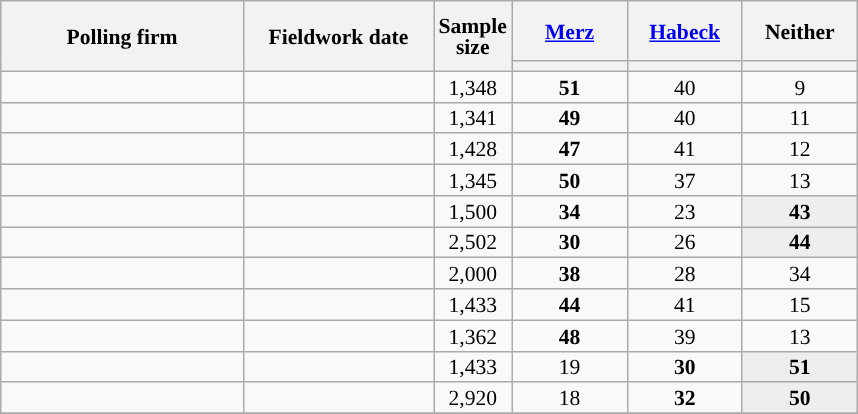<table class="wikitable sortable mw-datatable" style="text-align:center;font-size:90%;line-height:14px;">
<tr style="height:40px;">
<th style="width:155px;" rowspan="2">Polling firm</th>
<th style="width:120px;" rowspan="2">Fieldwork date</th>
<th style="width: 35px;" rowspan="2">Sample<br>size</th>
<th class="unsortable" style="width:70px;"><a href='#'>Merz</a><br></th>
<th class="unsortable" style="width:70px;"><a href='#'>Habeck</a><br></th>
<th class="unsortable" style="width:70px;">Neither</th>
</tr>
<tr>
<th style="background:"></th>
<th style="background:"></th>
<th style="background:"></th>
</tr>
<tr>
<td></td>
<td></td>
<td>1,348</td>
<td><strong>51</strong></td>
<td>40</td>
<td>9</td>
</tr>
<tr>
<td></td>
<td></td>
<td>1,341</td>
<td><strong>49</strong></td>
<td>40</td>
<td>11</td>
</tr>
<tr>
<td></td>
<td></td>
<td>1,428</td>
<td><strong>47</strong></td>
<td>41</td>
<td>12</td>
</tr>
<tr>
<td></td>
<td></td>
<td>1,345</td>
<td><strong>50</strong></td>
<td>37</td>
<td>13</td>
</tr>
<tr>
<td></td>
<td></td>
<td>1,500</td>
<td><strong>34</strong></td>
<td>23</td>
<td style="background:#EEEEEE;"><strong>43</strong></td>
</tr>
<tr>
<td></td>
<td></td>
<td>2,502</td>
<td><strong>30</strong></td>
<td>26</td>
<td style="background:#EEEEEE;"><strong>44</strong></td>
</tr>
<tr>
<td></td>
<td></td>
<td>2,000</td>
<td><strong>38</strong></td>
<td>28</td>
<td>34</td>
</tr>
<tr>
<td></td>
<td></td>
<td>1,433</td>
<td><strong>44</strong></td>
<td>41</td>
<td>15</td>
</tr>
<tr>
<td></td>
<td></td>
<td>1,362</td>
<td><strong>48</strong></td>
<td>39</td>
<td>13</td>
</tr>
<tr>
<td></td>
<td></td>
<td>1,433</td>
<td>19</td>
<td><strong>30</strong></td>
<td style="background:#EEEEEE;"><strong>51</strong></td>
</tr>
<tr>
<td></td>
<td></td>
<td>2,920</td>
<td>18</td>
<td><strong>32</strong></td>
<td style="background:#EEEEEE;"><strong>50</strong></td>
</tr>
<tr>
</tr>
</table>
